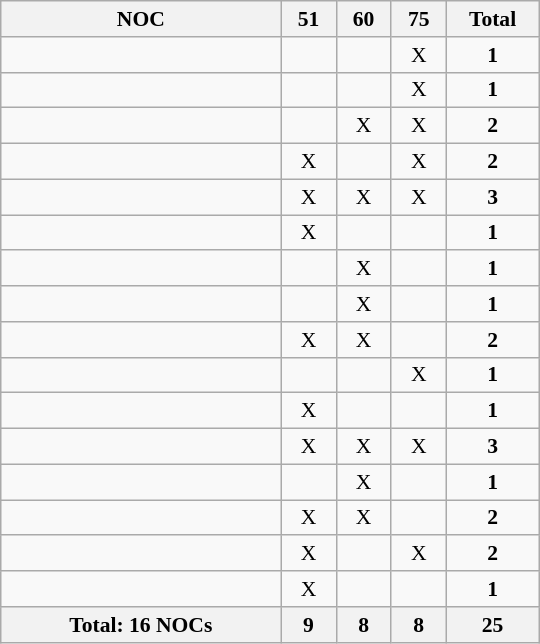<table class="wikitable" style="text-align:center; font-size:90%">
<tr>
<th width=180 align="left">NOC</th>
<th width=30>51</th>
<th width=30>60</th>
<th width=30>75</th>
<th width=55>Total</th>
</tr>
<tr>
<td align=left></td>
<td></td>
<td></td>
<td>X</td>
<td><strong>1</strong></td>
</tr>
<tr>
<td align=left></td>
<td></td>
<td></td>
<td>X</td>
<td><strong>1</strong></td>
</tr>
<tr>
<td align=left></td>
<td></td>
<td>X</td>
<td>X</td>
<td><strong>2</strong></td>
</tr>
<tr>
<td align=left></td>
<td>X</td>
<td></td>
<td>X</td>
<td><strong>2</strong></td>
</tr>
<tr>
<td align=left></td>
<td>X</td>
<td>X</td>
<td>X</td>
<td><strong>3</strong></td>
</tr>
<tr>
<td align=left></td>
<td>X</td>
<td></td>
<td></td>
<td><strong>1</strong></td>
</tr>
<tr>
<td align=left></td>
<td></td>
<td>X</td>
<td></td>
<td><strong>1</strong></td>
</tr>
<tr>
<td align=left></td>
<td></td>
<td>X</td>
<td></td>
<td><strong>1</strong></td>
</tr>
<tr>
<td align=left></td>
<td>X</td>
<td>X</td>
<td></td>
<td><strong>2</strong></td>
</tr>
<tr>
<td align=left></td>
<td></td>
<td></td>
<td>X</td>
<td><strong>1</strong></td>
</tr>
<tr>
<td align=left></td>
<td>X</td>
<td></td>
<td></td>
<td><strong>1</strong></td>
</tr>
<tr>
<td align=left></td>
<td>X</td>
<td>X</td>
<td>X</td>
<td><strong>3</strong></td>
</tr>
<tr>
<td align=left></td>
<td></td>
<td>X</td>
<td></td>
<td><strong>1</strong></td>
</tr>
<tr>
<td align=left></td>
<td>X</td>
<td>X</td>
<td></td>
<td><strong>2</strong></td>
</tr>
<tr>
<td align=left></td>
<td>X</td>
<td></td>
<td>X</td>
<td><strong>2</strong></td>
</tr>
<tr>
<td align=left></td>
<td>X</td>
<td></td>
<td></td>
<td><strong>1</strong></td>
</tr>
<tr>
<th>Total: 16 NOCs</th>
<th>9</th>
<th>8</th>
<th>8</th>
<th>25</th>
</tr>
</table>
